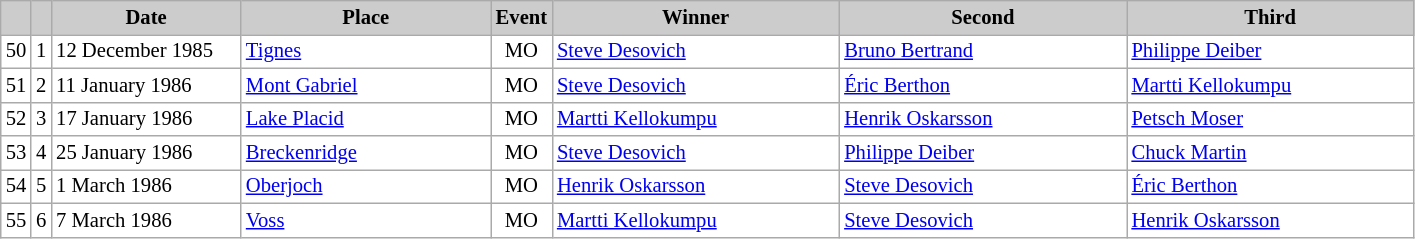<table class="wikitable plainrowheaders" style="background:#fff; font-size:86%; line-height:16px; border:grey solid 1px; border-collapse:collapse;">
<tr style="background:#ccc; text-align:center;">
<th scope="col" style="background:#ccc; width=20 px;"></th>
<th scope="col" style="background:#ccc; width=30 px;"></th>
<th scope="col" style="background:#ccc; width:120px;">Date</th>
<th scope="col" style="background:#ccc; width:160px;">Place</th>
<th scope="col" style="background:#ccc; width:15px;">Event</th>
<th scope="col" style="background:#ccc; width:185px;">Winner</th>
<th scope="col" style="background:#ccc; width:185px;">Second</th>
<th scope="col" style="background:#ccc; width:185px;">Third</th>
</tr>
<tr>
<td align=center>50</td>
<td align=center>1</td>
<td>12 December 1985</td>
<td> <a href='#'>Tignes</a></td>
<td align=center>MO</td>
<td> <a href='#'>Steve Desovich</a></td>
<td> <a href='#'>Bruno Bertrand</a></td>
<td> <a href='#'>Philippe Deiber</a></td>
</tr>
<tr>
<td align=center>51</td>
<td align=center>2</td>
<td>11 January 1986</td>
<td> <a href='#'>Mont Gabriel</a></td>
<td align=center>MO</td>
<td> <a href='#'>Steve Desovich</a></td>
<td> <a href='#'>Éric Berthon</a></td>
<td> <a href='#'>Martti Kellokumpu</a></td>
</tr>
<tr>
<td align=center>52</td>
<td align=center>3</td>
<td>17 January 1986</td>
<td> <a href='#'>Lake Placid</a></td>
<td align=center>MO</td>
<td> <a href='#'>Martti Kellokumpu</a></td>
<td> <a href='#'>Henrik Oskarsson</a></td>
<td> <a href='#'>Petsch Moser</a></td>
</tr>
<tr>
<td align=center>53</td>
<td align=center>4</td>
<td>25 January 1986</td>
<td> <a href='#'>Breckenridge</a></td>
<td align=center>MO</td>
<td> <a href='#'>Steve Desovich</a></td>
<td> <a href='#'>Philippe Deiber</a></td>
<td> <a href='#'>Chuck Martin</a></td>
</tr>
<tr>
<td align=center>54</td>
<td align=center>5</td>
<td>1 March 1986</td>
<td> <a href='#'>Oberjoch</a></td>
<td align=center>MO</td>
<td> <a href='#'>Henrik Oskarsson</a></td>
<td> <a href='#'>Steve Desovich</a></td>
<td> <a href='#'>Éric Berthon</a></td>
</tr>
<tr>
<td align=center>55</td>
<td align=center>6</td>
<td>7 March 1986</td>
<td> <a href='#'>Voss</a></td>
<td align=center>MO</td>
<td> <a href='#'>Martti Kellokumpu</a></td>
<td> <a href='#'>Steve Desovich</a></td>
<td> <a href='#'>Henrik Oskarsson</a></td>
</tr>
</table>
